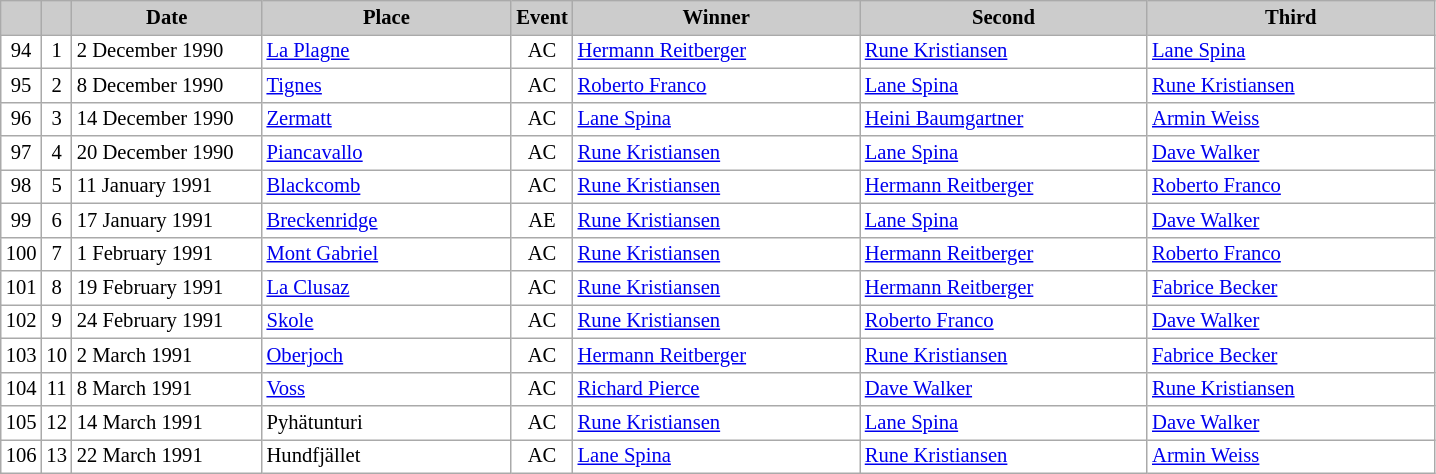<table class="wikitable plainrowheaders" style="background:#fff; font-size:86%; line-height:16px; border:grey solid 1px; border-collapse:collapse;">
<tr style="background:#ccc; text-align:center;">
<th scope="col" style="background:#ccc; width=20 px;"></th>
<th scope="col" style="background:#ccc; width=30 px;"></th>
<th scope="col" style="background:#ccc; width:120px;">Date</th>
<th scope="col" style="background:#ccc; width:160px;">Place</th>
<th scope="col" style="background:#ccc; width:15px;">Event</th>
<th scope="col" style="background:#ccc; width:185px;">Winner</th>
<th scope="col" style="background:#ccc; width:185px;">Second</th>
<th scope="col" style="background:#ccc; width:185px;">Third</th>
</tr>
<tr>
<td align=center>94</td>
<td align=center>1</td>
<td>2 December 1990</td>
<td> <a href='#'>La Plagne</a></td>
<td align=center>AC</td>
<td> <a href='#'>Hermann Reitberger</a></td>
<td> <a href='#'>Rune Kristiansen</a></td>
<td> <a href='#'>Lane Spina</a></td>
</tr>
<tr>
<td align=center>95</td>
<td align=center>2</td>
<td>8 December 1990</td>
<td> <a href='#'>Tignes</a></td>
<td align=center>AC</td>
<td> <a href='#'>Roberto Franco</a></td>
<td> <a href='#'>Lane Spina</a></td>
<td> <a href='#'>Rune Kristiansen</a></td>
</tr>
<tr>
<td align=center>96</td>
<td align=center>3</td>
<td>14 December 1990</td>
<td> <a href='#'>Zermatt</a></td>
<td align=center>AC</td>
<td> <a href='#'>Lane Spina</a></td>
<td> <a href='#'>Heini Baumgartner</a></td>
<td> <a href='#'>Armin Weiss</a></td>
</tr>
<tr>
<td align=center>97</td>
<td align=center>4</td>
<td>20 December 1990</td>
<td> <a href='#'>Piancavallo</a></td>
<td align=center>AC</td>
<td> <a href='#'>Rune Kristiansen</a></td>
<td> <a href='#'>Lane Spina</a></td>
<td> <a href='#'>Dave Walker</a></td>
</tr>
<tr>
<td align=center>98</td>
<td align=center>5</td>
<td>11 January 1991</td>
<td> <a href='#'>Blackcomb</a></td>
<td align=center>AC</td>
<td> <a href='#'>Rune Kristiansen</a></td>
<td> <a href='#'>Hermann Reitberger</a></td>
<td> <a href='#'>Roberto Franco</a></td>
</tr>
<tr>
<td align=center>99</td>
<td align=center>6</td>
<td>17 January 1991</td>
<td> <a href='#'>Breckenridge</a></td>
<td align=center>AE</td>
<td> <a href='#'>Rune Kristiansen</a></td>
<td> <a href='#'>Lane Spina</a></td>
<td> <a href='#'>Dave Walker</a></td>
</tr>
<tr>
<td align=center>100</td>
<td align=center>7</td>
<td>1 February 1991</td>
<td> <a href='#'>Mont Gabriel</a></td>
<td align=center>AC</td>
<td> <a href='#'>Rune Kristiansen</a></td>
<td> <a href='#'>Hermann Reitberger</a></td>
<td> <a href='#'>Roberto Franco</a></td>
</tr>
<tr>
<td align=center>101</td>
<td align=center>8</td>
<td>19 February 1991</td>
<td> <a href='#'>La Clusaz</a></td>
<td align=center>AC</td>
<td> <a href='#'>Rune Kristiansen</a></td>
<td> <a href='#'>Hermann Reitberger</a></td>
<td> <a href='#'>Fabrice Becker</a></td>
</tr>
<tr>
<td align=center>102</td>
<td align=center>9</td>
<td>24 February 1991</td>
<td> <a href='#'>Skole</a></td>
<td align=center>AC</td>
<td> <a href='#'>Rune Kristiansen</a></td>
<td> <a href='#'>Roberto Franco</a></td>
<td> <a href='#'>Dave Walker</a></td>
</tr>
<tr>
<td align=center>103</td>
<td align=center>10</td>
<td>2 March 1991</td>
<td> <a href='#'>Oberjoch</a></td>
<td align=center>AC</td>
<td> <a href='#'>Hermann Reitberger</a></td>
<td> <a href='#'>Rune Kristiansen</a></td>
<td> <a href='#'>Fabrice Becker</a></td>
</tr>
<tr>
<td align=center>104</td>
<td align=center>11</td>
<td>8 March 1991</td>
<td> <a href='#'>Voss</a></td>
<td align=center>AC</td>
<td> <a href='#'>Richard Pierce</a></td>
<td> <a href='#'>Dave Walker</a></td>
<td> <a href='#'>Rune Kristiansen</a></td>
</tr>
<tr>
<td align=center>105</td>
<td align=center>12</td>
<td>14 March 1991</td>
<td> Pyhätunturi</td>
<td align=center>AC</td>
<td> <a href='#'>Rune Kristiansen</a></td>
<td> <a href='#'>Lane Spina</a></td>
<td> <a href='#'>Dave Walker</a></td>
</tr>
<tr>
<td align=center>106</td>
<td align=center>13</td>
<td>22 March 1991</td>
<td> Hundfjället</td>
<td align=center>AC</td>
<td> <a href='#'>Lane Spina</a></td>
<td> <a href='#'>Rune Kristiansen</a></td>
<td> <a href='#'>Armin Weiss</a></td>
</tr>
</table>
